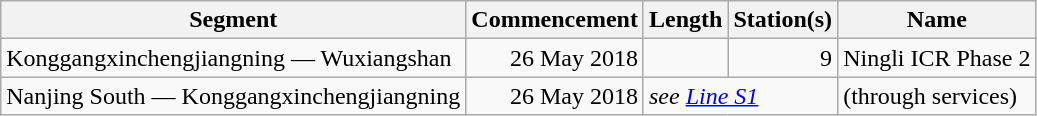<table class="wikitable" style="border-collapse: collapse; text-align: right;">
<tr>
<th>Segment</th>
<th>Commencement</th>
<th>Length</th>
<th>Station(s)</th>
<th>Name</th>
</tr>
<tr>
<td style="text-align: left;">Konggangxinchengjiangning — Wuxiangshan</td>
<td>26 May 2018</td>
<td></td>
<td>9</td>
<td style="text-align: left;">Ningli ICR Phase 2</td>
</tr>
<tr>
<td style="text-align: left;">Nanjing South — Konggangxinchengjiangning</td>
<td>26 May 2018</td>
<td colspan="2" style="text-align: left;"><em>see <a href='#'>Line S1</a></em></td>
<td style="text-align: left;">(through services)</td>
</tr>
</table>
